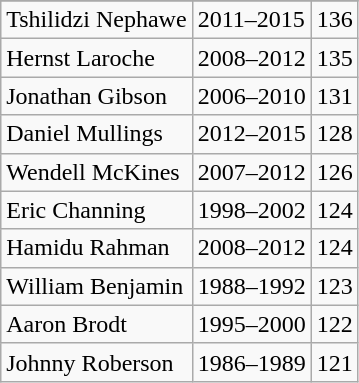<table class="wikitable">
<tr>
</tr>
<tr>
<td>Tshilidzi Nephawe</td>
<td>2011–2015</td>
<td>136</td>
</tr>
<tr>
<td>Hernst Laroche</td>
<td>2008–2012</td>
<td>135</td>
</tr>
<tr>
<td>Jonathan Gibson</td>
<td>2006–2010</td>
<td>131</td>
</tr>
<tr>
<td>Daniel Mullings</td>
<td>2012–2015</td>
<td>128</td>
</tr>
<tr>
<td>Wendell McKines</td>
<td>2007–2012</td>
<td>126</td>
</tr>
<tr>
<td>Eric Channing</td>
<td>1998–2002</td>
<td>124</td>
</tr>
<tr>
<td>Hamidu Rahman</td>
<td>2008–2012</td>
<td>124</td>
</tr>
<tr>
<td>William Benjamin</td>
<td>1988–1992</td>
<td>123</td>
</tr>
<tr>
<td>Aaron Brodt</td>
<td>1995–2000</td>
<td>122</td>
</tr>
<tr>
<td>Johnny Roberson</td>
<td>1986–1989</td>
<td>121</td>
</tr>
</table>
